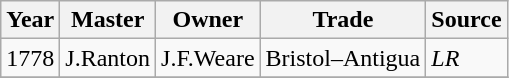<table class=" wikitable">
<tr>
<th>Year</th>
<th>Master</th>
<th>Owner</th>
<th>Trade</th>
<th>Source</th>
</tr>
<tr>
<td>1778</td>
<td>J.Ranton</td>
<td>J.F.Weare</td>
<td>Bristol–Antigua</td>
<td><em>LR</em></td>
</tr>
<tr>
</tr>
</table>
